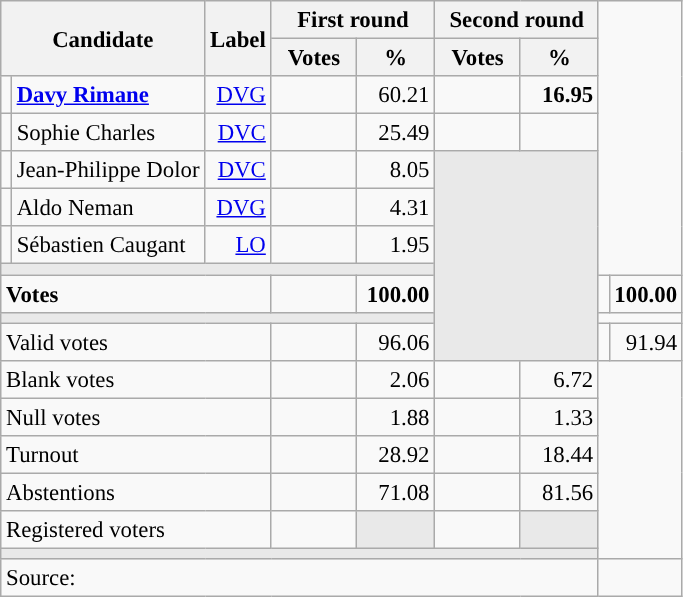<table class="wikitable" style="text-align:right;font-size:95%;">
<tr>
<th rowspan="2" colspan="2">Candidate</th>
<th rowspan="2">Label</th>
<th colspan="2">First round</th>
<th colspan="2">Second round</th>
</tr>
<tr>
<th style="width:50px;">Votes</th>
<th style="width:45px;">%</th>
<th style="width:50px;">Votes</th>
<th style="width:45px;">%</th>
</tr>
<tr>
<td style="color:inherit;background:"></td>
<td style="text-align:left;"><strong><a href='#'>Davy Rimane</a></strong></td>
<td><a href='#'>DVG</a></td>
<td></td>
<td>60.21</td>
<td><strong></strong></td>
<td><strong>16.95</strong></td>
</tr>
<tr>
<td style="color:inherit;background:"></td>
<td style="text-align:left;">Sophie Charles</td>
<td><a href='#'>DVC</a></td>
<td></td>
<td>25.49</td>
<td></td>
<td></td>
</tr>
<tr>
<td style="color:inherit;background:"></td>
<td style="text-align:left;">Jean-Philippe Dolor</td>
<td><a href='#'>DVC</a></td>
<td></td>
<td>8.05</td>
<td colspan="2" rowspan="7" style="background:#E9E9E9;"></td>
</tr>
<tr>
<td style="color:inherit;background:"></td>
<td style="text-align:left;">Aldo Neman</td>
<td><a href='#'>DVG</a></td>
<td></td>
<td>4.31</td>
</tr>
<tr>
<td style="color:inherit;background:"></td>
<td style="text-align:left;">Sébastien Caugant</td>
<td><a href='#'>LO</a></td>
<td></td>
<td>1.95</td>
</tr>
<tr>
<td colspan="7" style="background:#E9E9E9;"></td>
</tr>
<tr style="font-weight:bold;">
<td colspan="3" style="text-align:left;">Votes</td>
<td></td>
<td>100.00</td>
<td></td>
<td>100.00</td>
</tr>
<tr>
<td colspan="7" style="background:#E9E9E9;"></td>
</tr>
<tr>
<td colspan="3" style="text-align:left;">Valid votes</td>
<td></td>
<td>96.06</td>
<td></td>
<td>91.94</td>
</tr>
<tr>
<td colspan="3" style="text-align:left;">Blank votes</td>
<td></td>
<td>2.06</td>
<td></td>
<td>6.72</td>
</tr>
<tr>
<td colspan="3" style="text-align:left;">Null votes</td>
<td></td>
<td>1.88</td>
<td></td>
<td>1.33</td>
</tr>
<tr>
<td colspan="3" style="text-align:left;">Turnout</td>
<td></td>
<td>28.92</td>
<td></td>
<td>18.44</td>
</tr>
<tr>
<td colspan="3" style="text-align:left;">Abstentions</td>
<td></td>
<td>71.08</td>
<td></td>
<td>81.56</td>
</tr>
<tr>
<td colspan="3" style="text-align:left;">Registered voters</td>
<td></td>
<td style="color:inherit;background:#E9E9E9;"></td>
<td></td>
<td style="color:inherit;background:#E9E9E9;"></td>
</tr>
<tr>
<td colspan="7" style="background:#E9E9E9;"></td>
</tr>
<tr>
<td colspan="7" style="text-align:left;">Source: </td>
<td colspan="6" style="background-color:"></td>
</tr>
</table>
